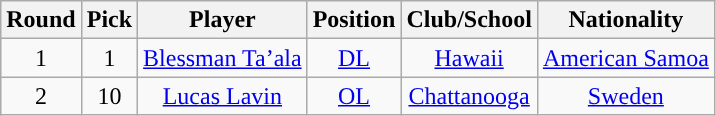<table class="wikitable sortable">
<tr>
<th scope="col">Round</th>
<th scope="col">Pick</th>
<th scope="col">Player</th>
<th scope="col">Position</th>
<th scope="col">Club/School</th>
<th scope="col">Nationality</th>
</tr>
<tr align="center">
<td align=center>1</td>
<td>1</td>
<td><a href='#'>Blessman Ta’ala</a></td>
<td><a href='#'>DL</a></td>
<td><a href='#'>Hawaii</a></td>
<td> <a href='#'>American Samoa</a></td>
</tr>
<tr align="center">
<td align=center>2</td>
<td>10</td>
<td><a href='#'>Lucas Lavin</a></td>
<td><a href='#'>OL</a></td>
<td><a href='#'>Chattanooga</a></td>
<td> <a href='#'>Sweden</a></td>
</tr>
</table>
